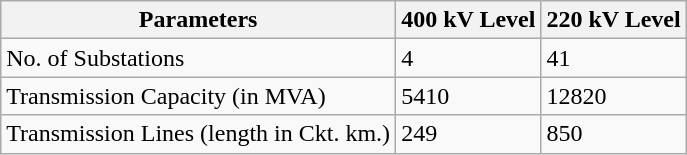<table class="wikitable" border="1">
<tr>
<th>Parameters</th>
<th>400 kV Level</th>
<th>220 kV Level</th>
</tr>
<tr>
<td>No. of Substations</td>
<td>4</td>
<td>41</td>
</tr>
<tr>
<td>Transmission Capacity (in MVA)</td>
<td>5410</td>
<td>12820</td>
</tr>
<tr>
<td>Transmission Lines  (length in Ckt. km.)</td>
<td>249</td>
<td>850</td>
</tr>
</table>
